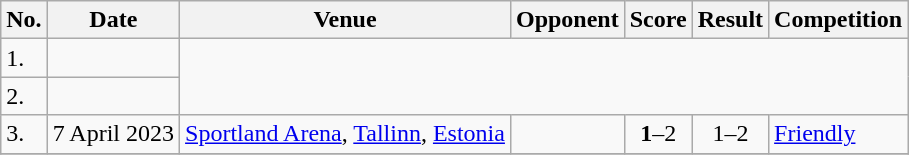<table class="wikitable">
<tr>
<th>No.</th>
<th>Date</th>
<th>Venue</th>
<th>Opponent</th>
<th>Score</th>
<th>Result</th>
<th>Competition</th>
</tr>
<tr>
<td>1.</td>
<td></td>
</tr>
<tr>
<td>2.</td>
<td></td>
</tr>
<tr>
<td>3.</td>
<td>7 April 2023</td>
<td><a href='#'>Sportland Arena</a>, <a href='#'>Tallinn</a>, <a href='#'>Estonia</a></td>
<td></td>
<td align=center><strong>1</strong>–2</td>
<td align=center>1–2</td>
<td><a href='#'>Friendly</a></td>
</tr>
<tr>
</tr>
</table>
